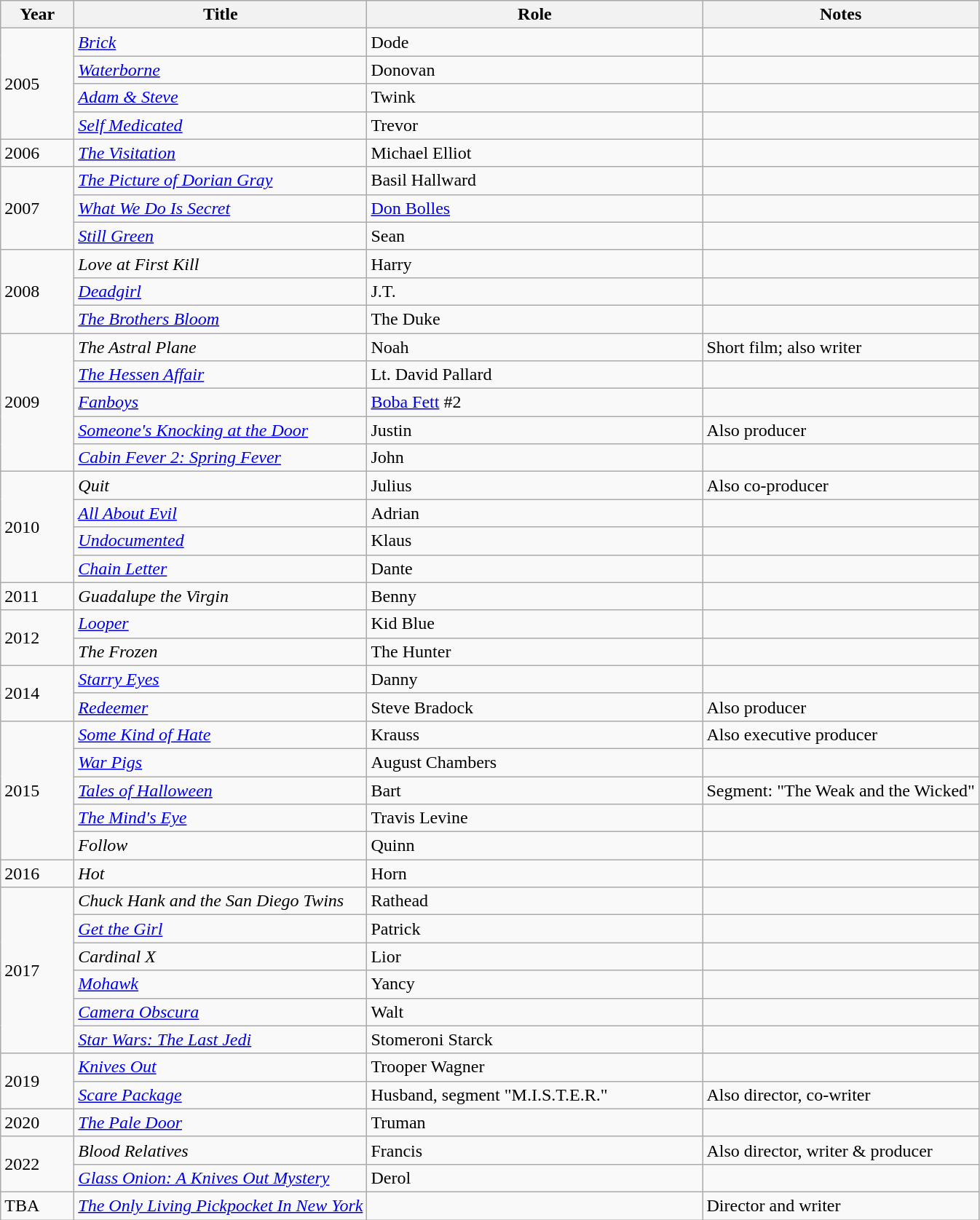<table class = "wikitable sortable">
<tr>
<th width="60px">Year</th>
<th>Title</th>
<th width="300px">Role</th>
<th class = "unsortable">Notes</th>
</tr>
<tr>
<td rowspan="4">2005</td>
<td><em><a href='#'>Brick</a></em></td>
<td>Dode</td>
<td></td>
</tr>
<tr>
<td><em><a href='#'>Waterborne</a></em></td>
<td>Donovan</td>
<td></td>
</tr>
<tr>
<td><em><a href='#'>Adam & Steve</a></em></td>
<td>Twink</td>
<td></td>
</tr>
<tr>
<td><em><a href='#'>Self Medicated</a></em></td>
<td>Trevor</td>
<td></td>
</tr>
<tr>
<td>2006</td>
<td><em><a href='#'>The Visitation</a></em></td>
<td>Michael Elliot</td>
<td></td>
</tr>
<tr>
<td rowspan="3">2007</td>
<td><em><a href='#'>The Picture of Dorian Gray</a></em></td>
<td>Basil Hallward</td>
<td></td>
</tr>
<tr>
<td><em><a href='#'>What We Do Is Secret</a></em></td>
<td><a href='#'>Don Bolles</a></td>
<td></td>
</tr>
<tr>
<td><em><a href='#'>Still Green</a></em></td>
<td>Sean</td>
<td></td>
</tr>
<tr>
<td rowspan="3">2008</td>
<td><em>Love at First Kill</em></td>
<td>Harry</td>
<td></td>
</tr>
<tr>
<td><em><a href='#'>Deadgirl</a></em></td>
<td>J.T.</td>
<td></td>
</tr>
<tr>
<td><em><a href='#'>The Brothers Bloom</a></em></td>
<td>The Duke</td>
<td></td>
</tr>
<tr>
<td rowspan="5">2009</td>
<td><em>The Astral Plane</em></td>
<td>Noah</td>
<td>Short film; also writer</td>
</tr>
<tr>
<td><em><a href='#'>The Hessen Affair</a></em></td>
<td>Lt. David Pallard</td>
<td></td>
</tr>
<tr>
<td><em><a href='#'>Fanboys</a></em></td>
<td><a href='#'>Boba Fett</a> #2</td>
<td></td>
</tr>
<tr>
<td><em><a href='#'>Someone's Knocking at the Door</a></em></td>
<td>Justin</td>
<td>Also producer</td>
</tr>
<tr>
<td><em><a href='#'>Cabin Fever 2: Spring Fever</a></em></td>
<td>John</td>
<td></td>
</tr>
<tr>
<td rowspan="4">2010</td>
<td><em>Quit</em></td>
<td>Julius</td>
<td>Also co-producer</td>
</tr>
<tr>
<td><em><a href='#'>All About Evil</a></em></td>
<td>Adrian</td>
<td></td>
</tr>
<tr>
<td><em><a href='#'>Undocumented</a></em></td>
<td>Klaus</td>
<td></td>
</tr>
<tr>
<td><em><a href='#'>Chain Letter</a></em></td>
<td>Dante</td>
<td></td>
</tr>
<tr>
<td>2011</td>
<td><em>Guadalupe the Virgin</em></td>
<td>Benny</td>
<td></td>
</tr>
<tr>
<td rowspan="2">2012</td>
<td><em><a href='#'>Looper</a></em></td>
<td>Kid Blue</td>
<td></td>
</tr>
<tr>
<td><em>The Frozen</em></td>
<td>The Hunter</td>
<td></td>
</tr>
<tr>
<td rowspan="2">2014</td>
<td><em><a href='#'>Starry Eyes</a></em></td>
<td>Danny</td>
<td></td>
</tr>
<tr>
<td><em><a href='#'>Redeemer</a></em></td>
<td>Steve Bradock</td>
<td>Also producer</td>
</tr>
<tr>
<td rowspan="5">2015</td>
<td><em><a href='#'>Some Kind of Hate</a></em></td>
<td>Krauss</td>
<td>Also executive producer</td>
</tr>
<tr>
<td><em><a href='#'>War Pigs</a></em></td>
<td>August Chambers</td>
<td></td>
</tr>
<tr>
<td><em><a href='#'>Tales of Halloween</a></em></td>
<td>Bart</td>
<td>Segment: "The Weak and the Wicked"</td>
</tr>
<tr>
<td><em><a href='#'>The Mind's Eye</a></em></td>
<td>Travis Levine</td>
<td></td>
</tr>
<tr>
<td><em>Follow</em></td>
<td>Quinn</td>
<td></td>
</tr>
<tr>
<td>2016</td>
<td><em>Hot</em></td>
<td>Horn</td>
<td></td>
</tr>
<tr>
<td rowspan="6">2017</td>
<td><em>Chuck Hank and the San Diego Twins</em></td>
<td>Rathead</td>
<td></td>
</tr>
<tr>
<td><em><a href='#'>Get the Girl</a></em></td>
<td>Patrick</td>
<td></td>
</tr>
<tr>
<td><em>Cardinal X</em></td>
<td>Lior</td>
<td></td>
</tr>
<tr>
<td><em><a href='#'>Mohawk</a></em></td>
<td>Yancy</td>
<td></td>
</tr>
<tr>
<td><em><a href='#'>Camera Obscura</a></em></td>
<td>Walt</td>
<td></td>
</tr>
<tr>
<td><em><a href='#'>Star Wars: The Last Jedi</a></em></td>
<td>Stomeroni Starck</td>
<td></td>
</tr>
<tr>
<td rowspan="2">2019</td>
<td><em><a href='#'>Knives Out</a></em></td>
<td>Trooper Wagner</td>
<td></td>
</tr>
<tr>
<td><em><a href='#'>Scare Package</a></em></td>
<td>Husband, segment "M.I.S.T.E.R."</td>
<td>Also director, co-writer</td>
</tr>
<tr>
<td>2020</td>
<td><em><a href='#'>The Pale Door</a></em></td>
<td>Truman</td>
<td></td>
</tr>
<tr>
<td rowspan="2">2022</td>
<td><em>Blood Relatives</em></td>
<td>Francis</td>
<td>Also director, writer & producer</td>
</tr>
<tr>
<td><em><a href='#'>Glass Onion: A Knives Out Mystery</a></em></td>
<td>Derol</td>
<td></td>
</tr>
<tr>
<td>TBA</td>
<td><em><a href='#'>The Only Living Pickpocket In New York</a></em></td>
<td></td>
<td>Director and writer</td>
</tr>
</table>
